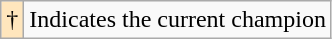<table class="wikitable">
<tr>
<td style="background-color:#FFE6BD">†</td>
<td>Indicates the current champion</td>
</tr>
</table>
